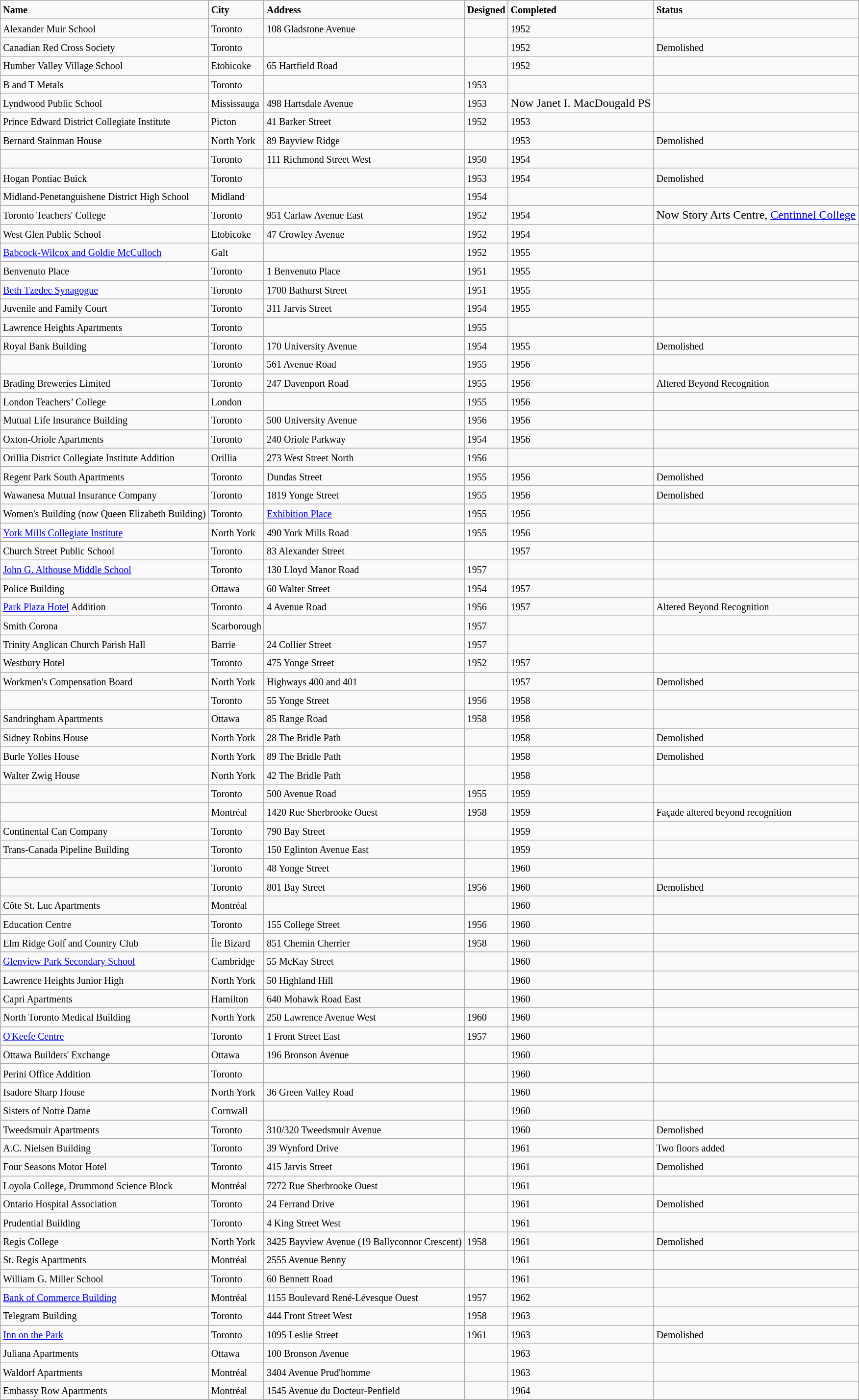<table class="wikitable">
<tr>
<td><strong><small>Name</small></strong></td>
<td><strong><small>City</small></strong></td>
<td><strong><small>Address</small></strong></td>
<td><strong><small>Designed</small></strong></td>
<td><strong><small>Completed</small></strong></td>
<td><strong><small>Status</small></strong></td>
</tr>
<tr>
<td><small>Alexander Muir School</small></td>
<td><small>Toronto</small></td>
<td><small>108 Gladstone Avenue</small></td>
<td></td>
<td><small>1952</small></td>
<td></td>
</tr>
<tr>
<td><small>Canadian Red Cross Society</small></td>
<td><small>Toronto</small></td>
<td></td>
<td></td>
<td><small>1952</small></td>
<td><small>Demolished</small></td>
</tr>
<tr>
<td><small>Humber Valley Village School</small></td>
<td><small>Etobicoke</small></td>
<td><small>65 Hartfield Road</small></td>
<td></td>
<td><small>1952</small></td>
<td></td>
</tr>
<tr>
<td><small>B and T Metals</small></td>
<td><small>Toronto</small></td>
<td></td>
<td><small>1953</small></td>
<td></td>
<td></td>
</tr>
<tr>
<td><small>Lyndwood Public School </small></td>
<td><small>Mississauga</small></td>
<td><small>498 Hartsdale Avenue</small></td>
<td><small>1953</small></td>
<td>Now Janet I. MacDougald PS</td>
<td></td>
</tr>
<tr>
<td><small>Prince Edward District Collegiate Institute</small></td>
<td><small>Picton</small></td>
<td><small>41 Barker Street</small></td>
<td><small>1952</small></td>
<td><small>1953</small></td>
<td></td>
</tr>
<tr>
<td><small>Bernard Stainman House</small></td>
<td><small>North York</small></td>
<td><small>89 Bayview Ridge</small></td>
<td></td>
<td><small>1953</small></td>
<td><small>Demolished</small></td>
</tr>
<tr>
<td></td>
<td><small>Toronto</small></td>
<td><small>111 Richmond Street West</small></td>
<td><small>1950</small></td>
<td><small>1954</small></td>
<td></td>
</tr>
<tr>
<td><small>Hogan Pontiac Buick</small></td>
<td><small>Toronto</small></td>
<td></td>
<td><small>1953</small></td>
<td><small>1954</small></td>
<td><small>Demolished</small></td>
</tr>
<tr>
<td><small>Midland-Penetanguishene District High School</small></td>
<td><small>Midland</small></td>
<td></td>
<td><small>1954</small></td>
<td></td>
<td></td>
</tr>
<tr>
<td><small>Toronto Teachers' College</small></td>
<td><small>Toronto</small></td>
<td><small>951 Carlaw Avenue East</small></td>
<td><small>1952</small></td>
<td><small>1954</small></td>
<td>Now Story Arts Centre, <a href='#'>Centinnel College</a></td>
</tr>
<tr>
<td><small>West Glen Public School</small></td>
<td><small>Etobicoke</small></td>
<td><small>47 Crowley Avenue</small></td>
<td><small>1952</small></td>
<td><small>1954</small></td>
<td></td>
</tr>
<tr>
<td><small><a href='#'>Babcock-Wilcox and Goldie McCulloch</a></small></td>
<td><small>Galt</small></td>
<td></td>
<td><small>1952</small></td>
<td><small>1955</small></td>
<td></td>
</tr>
<tr>
<td><small>Benvenuto Place</small></td>
<td><small>Toronto</small></td>
<td><small>1 Benvenuto Place</small></td>
<td><small>1951</small></td>
<td><small>1955</small></td>
<td></td>
</tr>
<tr>
<td><small><a href='#'>Beth Tzedec Synagogue</a></small></td>
<td><small>Toronto</small></td>
<td><small>1700 Bathurst Street</small></td>
<td><small>1951</small></td>
<td><small>1955</small></td>
<td></td>
</tr>
<tr>
<td><small>Juvenile and Family Court</small></td>
<td><small>Toronto</small></td>
<td><small>311 Jarvis Street</small></td>
<td><small>1954</small></td>
<td><small>1955</small></td>
<td></td>
</tr>
<tr>
<td><small>Lawrence Heights Apartments</small></td>
<td><small>Toronto</small></td>
<td></td>
<td><small>1955</small></td>
<td></td>
<td></td>
</tr>
<tr>
<td><small>Royal Bank Building</small></td>
<td><small>Toronto</small></td>
<td><small>170 University Avenue</small></td>
<td><small>1954</small></td>
<td><small>1955</small></td>
<td><small>Demolished</small></td>
</tr>
<tr>
<td></td>
<td><small>Toronto</small></td>
<td><small>561 Avenue Road</small></td>
<td><small>1955</small></td>
<td><small>1956</small></td>
<td></td>
</tr>
<tr>
<td><small>Brading Breweries Limited</small></td>
<td><small>Toronto</small></td>
<td><small>247 Davenport Road</small></td>
<td><small>1955</small></td>
<td><small>1956</small></td>
<td><small>Altered Beyond Recognition</small></td>
</tr>
<tr>
<td><small>London Teachers’ College</small></td>
<td><small>London</small></td>
<td></td>
<td><small>1955</small></td>
<td><small>1956</small></td>
<td></td>
</tr>
<tr>
<td><small>Mutual Life Insurance Building</small></td>
<td><small>Toronto</small></td>
<td><small>500 University Avenue</small></td>
<td><small>1956</small></td>
<td><small>1956</small></td>
<td></td>
</tr>
<tr>
<td><small>Oxton-Oriole Apartments</small></td>
<td><small>Toronto</small></td>
<td><small>240 Oriole Parkway</small></td>
<td><small>1954</small></td>
<td><small>1956</small></td>
<td></td>
</tr>
<tr>
<td><small>Orillia District Collegiate Institute Addition</small></td>
<td><small>Orillia</small></td>
<td><small>273 West Street North</small></td>
<td><small>1956</small></td>
<td></td>
<td></td>
</tr>
<tr>
<td><small>Regent Park South Apartments</small></td>
<td><small>Toronto</small></td>
<td><small>Dundas Street</small></td>
<td><small>1955</small></td>
<td><small>1956</small></td>
<td><small>Demolished</small></td>
</tr>
<tr>
<td><small>Wawanesa Mutual Insurance Company</small></td>
<td><small>Toronto</small></td>
<td><small>1819 Yonge Street</small></td>
<td><small>1955</small></td>
<td><small>1956</small></td>
<td><small>Demolished</small></td>
</tr>
<tr>
<td><small>Women's Building (now Queen Elizabeth Building)</small></td>
<td><small>Toronto</small></td>
<td><a href='#'><small>Exhibition Place</small></a></td>
<td><small>1955</small></td>
<td><small>1956</small></td>
<td></td>
</tr>
<tr>
<td><a href='#'><small>York Mills Collegiate Institute</small></a></td>
<td><small>North York</small></td>
<td><small>490 York Mills Road</small></td>
<td><small>1955</small></td>
<td><small>1956</small></td>
<td></td>
</tr>
<tr>
<td><small>Church Street Public School</small></td>
<td><small>Toronto</small></td>
<td><small>83 Alexander Street</small></td>
<td></td>
<td><small>1957</small></td>
<td></td>
</tr>
<tr>
<td><a href='#'><small>John G. Althouse Middle School</small></a></td>
<td><small>Toronto</small></td>
<td><small>130 Lloyd Manor Road</small></td>
<td><small>1957</small></td>
<td></td>
<td></td>
</tr>
<tr>
<td><small>Police Building</small></td>
<td><small>Ottawa</small></td>
<td><small>60 Walter Street</small></td>
<td><small>1954</small></td>
<td><small>1957</small></td>
<td></td>
</tr>
<tr>
<td><small><a href='#'>Park Plaza Hotel</a> Addition</small></td>
<td><small>Toronto</small></td>
<td><small>4 Avenue Road</small></td>
<td><small>1956</small></td>
<td><small>1957</small></td>
<td><small>Altered Beyond Recognition</small></td>
</tr>
<tr>
<td><small>Smith Corona</small></td>
<td><small>Scarborough</small></td>
<td></td>
<td><small>1957</small></td>
<td></td>
<td></td>
</tr>
<tr>
<td><small>Trinity Anglican Church Parish Hall</small></td>
<td><small>Barrie</small></td>
<td><small>24 Collier Street</small></td>
<td><small>1957</small></td>
<td></td>
<td></td>
</tr>
<tr>
<td><small>Westbury Hotel</small></td>
<td><small>Toronto</small></td>
<td><small>475 Yonge Street</small></td>
<td><small>1952</small></td>
<td><small>1957</small></td>
<td></td>
</tr>
<tr>
<td><small>Workmen's Compensation Board</small></td>
<td><small>North York</small></td>
<td><small>Highways 400 and 401</small></td>
<td></td>
<td><small>1957</small></td>
<td><small>Demolished</small></td>
</tr>
<tr>
<td></td>
<td><small>Toronto</small></td>
<td><small>55 Yonge Street</small></td>
<td><small>1956</small></td>
<td><small>1958</small></td>
<td></td>
</tr>
<tr>
<td><small>Sandringham Apartments</small></td>
<td><small>Ottawa</small></td>
<td><small>85 Range Road</small></td>
<td><small>1958</small></td>
<td><small>1958</small></td>
<td></td>
</tr>
<tr>
<td><small>Sidney Robins House</small></td>
<td><small>North York</small></td>
<td><small>28 The Bridle Path</small></td>
<td></td>
<td><small>1958</small></td>
<td><small>Demolished</small></td>
</tr>
<tr>
<td><small>Burle Yolles House</small></td>
<td><small>North York</small></td>
<td><small>89 The Bridle Path</small></td>
<td></td>
<td><small>1958</small></td>
<td><small>Demolished</small></td>
</tr>
<tr>
<td><small>Walter Zwig House</small></td>
<td><small>North York</small></td>
<td><small>42 The Bridle Path</small></td>
<td></td>
<td><small>1958</small></td>
<td></td>
</tr>
<tr>
<td></td>
<td><small>Toronto</small></td>
<td><small>500 Avenue Road</small></td>
<td><small>1955</small></td>
<td><small>1959</small></td>
<td></td>
</tr>
<tr>
<td></td>
<td><small>Montréal</small></td>
<td><small>1420 Rue Sherbrooke Ouest</small></td>
<td><small>1958</small></td>
<td><small>1959</small></td>
<td><small>Façade altered beyond recognition</small></td>
</tr>
<tr>
<td><small>Continental Can Company</small></td>
<td><small>Toronto</small></td>
<td><small>790 Bay Street</small></td>
<td></td>
<td><small>1959</small></td>
<td></td>
</tr>
<tr>
<td><small>Trans-Canada Pipeline Building</small></td>
<td><small>Toronto</small></td>
<td><small>150 Eglinton Avenue East</small></td>
<td></td>
<td><small>1959</small></td>
<td></td>
</tr>
<tr>
<td></td>
<td><small>Toronto</small></td>
<td><small>48 Yonge Street</small></td>
<td></td>
<td><small>1960</small></td>
<td></td>
</tr>
<tr>
<td></td>
<td><small>Toronto</small></td>
<td><small>801 Bay Street</small></td>
<td><small>1956</small></td>
<td><small>1960</small></td>
<td><small>Demolished</small></td>
</tr>
<tr>
<td><small>Côte St. Luc Apartments</small></td>
<td><small>Montréal</small></td>
<td></td>
<td></td>
<td><small>1960</small></td>
<td></td>
</tr>
<tr>
<td><small>Education Centre</small></td>
<td><small>Toronto</small></td>
<td><small>155 College Street</small></td>
<td><small>1956</small></td>
<td><small>1960</small></td>
<td></td>
</tr>
<tr>
<td><small>Elm Ridge Golf and Country Club</small></td>
<td><small>Île Bizard</small></td>
<td><small>851 Chemin Cherrier</small></td>
<td><small>1958</small></td>
<td><small>1960</small></td>
<td></td>
</tr>
<tr>
<td><a href='#'><small>Glenview Park Secondary School</small></a></td>
<td><small>Cambridge</small></td>
<td><small>55 McKay Street</small></td>
<td></td>
<td><small>1960</small></td>
<td></td>
</tr>
<tr>
<td><small>Lawrence Heights Junior High</small></td>
<td><small>North York</small></td>
<td><small>50 Highland Hill</small></td>
<td></td>
<td><small>1960</small></td>
<td></td>
</tr>
<tr>
<td><small>Capri Apartments</small></td>
<td><small>Hamilton</small></td>
<td><small>640 Mohawk Road East</small></td>
<td></td>
<td><small>1960</small></td>
<td></td>
</tr>
<tr>
<td><small>North Toronto Medical Building</small></td>
<td><small>North York</small></td>
<td><small>250 Lawrence Avenue West</small></td>
<td><small>1960</small></td>
<td><small>1960</small></td>
<td></td>
</tr>
<tr>
<td><a href='#'><small>O'Keefe Centre</small></a></td>
<td><small>Toronto</small></td>
<td><small>1 Front Street East</small></td>
<td><small>1957</small></td>
<td><small>1960</small></td>
<td></td>
</tr>
<tr>
<td><small>Ottawa Builders' Exchange</small></td>
<td><small>Ottawa</small></td>
<td><small>196 Bronson Avenue</small></td>
<td></td>
<td><small>1960</small></td>
<td></td>
</tr>
<tr>
<td><small>Perini Office Addition</small></td>
<td><small>Toronto</small></td>
<td></td>
<td></td>
<td><small>1960</small></td>
<td></td>
</tr>
<tr>
<td><small>Isadore Sharp House</small></td>
<td><small>North York</small></td>
<td><small>36 Green Valley Road</small></td>
<td></td>
<td><small>1960</small></td>
<td></td>
</tr>
<tr>
<td><small>Sisters of Notre Dame</small></td>
<td><small>Cornwall</small></td>
<td></td>
<td></td>
<td><small>1960</small></td>
<td></td>
</tr>
<tr>
<td><small>Tweedsmuir Apartments</small></td>
<td><small>Toronto</small></td>
<td><small>310/320 Tweedsmuir Avenue</small></td>
<td></td>
<td><small>1960</small></td>
<td><small>Demolished</small></td>
</tr>
<tr>
<td><small>A.C. Nielsen Building</small></td>
<td><small>Toronto</small></td>
<td><small>39 Wynford Drive</small></td>
<td></td>
<td><small>1961</small></td>
<td><small>Two floors added</small></td>
</tr>
<tr>
<td><small>Four Seasons Motor Hotel</small></td>
<td><small>Toronto</small></td>
<td><small>415 Jarvis Street</small></td>
<td></td>
<td><small>1961</small></td>
<td><small>Demolished</small></td>
</tr>
<tr>
<td><small>Loyola College, Drummond Science Block</small></td>
<td><small>Montréal</small></td>
<td><small>7272 Rue Sherbrooke Ouest</small></td>
<td></td>
<td><small>1961</small></td>
<td></td>
</tr>
<tr>
<td><small>Ontario Hospital Association</small></td>
<td><small>Toronto</small></td>
<td><small>24 Ferrand Drive</small></td>
<td></td>
<td><small>1961</small></td>
<td><small>Demolished</small></td>
</tr>
<tr>
<td><small>Prudential Building</small></td>
<td><small>Toronto</small></td>
<td><small>4 King Street West</small></td>
<td></td>
<td><small>1961</small></td>
<td></td>
</tr>
<tr>
<td><small>Regis College</small></td>
<td><small>North York</small></td>
<td><small>3425 Bayview Avenue (19 Ballyconnor Crescent)</small></td>
<td><small>1958</small></td>
<td><small>1961</small></td>
<td><small>Demolished</small></td>
</tr>
<tr>
<td><small>St. Regis Apartments</small></td>
<td><small>Montréal</small></td>
<td><small>2555 Avenue Benny</small></td>
<td></td>
<td><small>1961</small></td>
<td></td>
</tr>
<tr>
<td><small>William G. Miller School</small></td>
<td><small>Toronto</small></td>
<td><small>60 Bennett Road</small></td>
<td></td>
<td><small>1961</small></td>
<td></td>
</tr>
<tr>
<td><a href='#'><small>Bank of Commerce Building</small></a></td>
<td><small>Montréal</small></td>
<td><small>1155 Boulevard René-Lévesque Ouest</small></td>
<td><small>1957</small></td>
<td><small>1962</small></td>
<td></td>
</tr>
<tr>
<td><small>Telegram Building</small></td>
<td><small>Toronto</small></td>
<td><small>444 Front Street West</small></td>
<td><small>1958</small></td>
<td><small>1963</small></td>
<td></td>
</tr>
<tr>
<td><a href='#'><small>Inn on the Park</small></a></td>
<td><small>Toronto</small></td>
<td><small>1095 Leslie Street</small></td>
<td><small>1961</small></td>
<td><small>1963</small></td>
<td><small>Demolished</small></td>
</tr>
<tr>
<td><small>Juliana Apartments</small></td>
<td><small>Ottawa</small></td>
<td><small>100 Bronson Avenue</small></td>
<td></td>
<td><small>1963</small></td>
<td></td>
</tr>
<tr>
<td><small>Waldorf Apartments</small></td>
<td><small>Montréal</small></td>
<td><small>3404 Avenue Prud'homme</small></td>
<td></td>
<td><small>1963</small></td>
<td></td>
</tr>
<tr>
<td><small>Embassy Row Apartments</small></td>
<td><small>Montréal</small></td>
<td><small>1545 Avenue du Docteur-Penfield</small></td>
<td></td>
<td><small>1964</small></td>
<td></td>
</tr>
<tr>
</tr>
</table>
